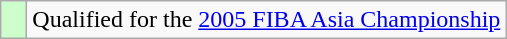<table class="wikitable">
<tr>
<td width=10px bgcolor="#ccffcc"></td>
<td>Qualified for the <a href='#'>2005 FIBA Asia Championship</a></td>
</tr>
</table>
